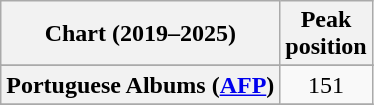<table class="wikitable sortable plainrowheaders" style="text-align:center;" border="1">
<tr>
<th scope="col">Chart (2019–2025)</th>
<th scope="col">Peak<br>position</th>
</tr>
<tr>
</tr>
<tr>
</tr>
<tr>
</tr>
<tr>
<th scope="row">Portuguese Albums (<a href='#'>AFP</a>)</th>
<td>151</td>
</tr>
<tr>
</tr>
</table>
